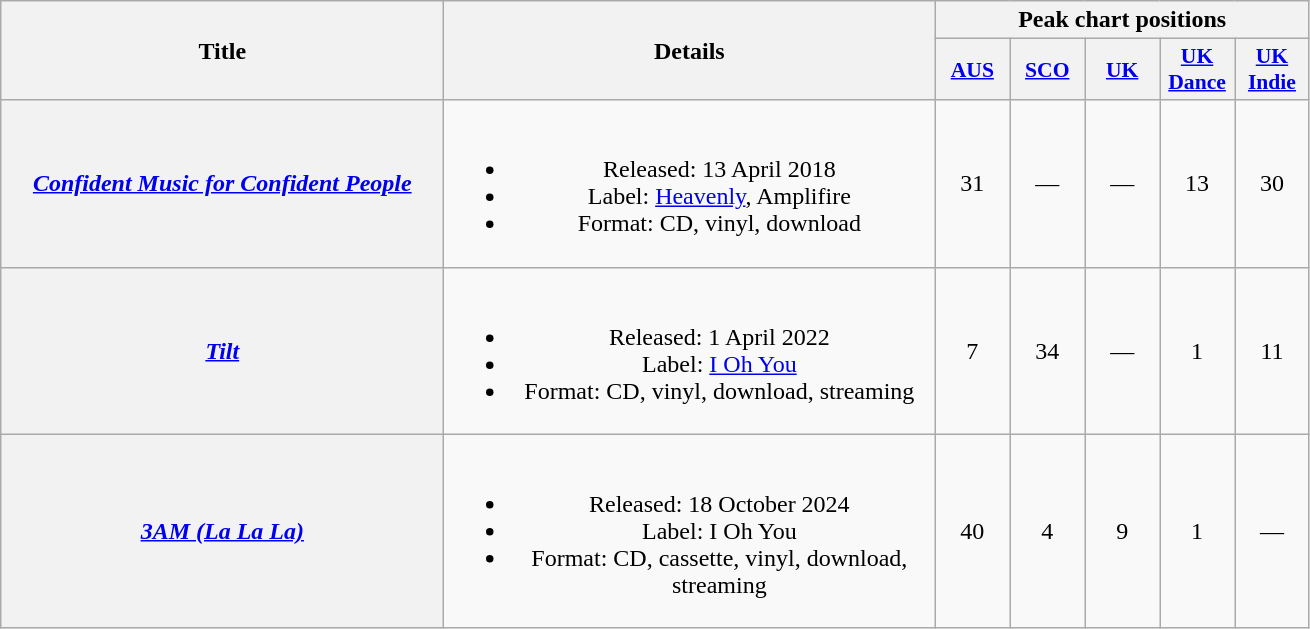<table class="wikitable plainrowheaders" style="text-align:center;">
<tr>
<th scope="col" rowspan="2" style="width:18em;">Title</th>
<th scope="col" rowspan="2" style="width:20em;">Details</th>
<th scope="col" colspan="5">Peak chart positions</th>
</tr>
<tr>
<th scope="col" style="width:3em;font-size:90%;"><a href='#'>AUS</a><br></th>
<th scope="col" style="width:3em;font-size:90%;"><a href='#'>SCO</a><br></th>
<th scope="col" style="width:3em;font-size:90%;"><a href='#'>UK</a><br></th>
<th scope="col" style="width:3em;font-size:90%;"><a href='#'>UK<br>Dance</a><br></th>
<th scope="col" style="width:3em;font-size:90%;"><a href='#'>UK<br>Indie</a><br></th>
</tr>
<tr>
<th scope="row"><em><a href='#'>Confident Music for Confident People</a></em></th>
<td><br><ul><li>Released: 13 April 2018</li><li>Label: <a href='#'>Heavenly</a>, Amplifire</li><li>Format: CD, vinyl, download</li></ul></td>
<td>31</td>
<td>—</td>
<td>—</td>
<td>13</td>
<td>30</td>
</tr>
<tr>
<th scope="row"><em><a href='#'>Tilt</a></em></th>
<td><br><ul><li>Released: 1 April 2022</li><li>Label: <a href='#'>I Oh You</a></li><li>Format: CD, vinyl, download, streaming</li></ul></td>
<td>7</td>
<td>34</td>
<td>—</td>
<td>1</td>
<td>11</td>
</tr>
<tr>
<th scope="row"><em><a href='#'>3AM (La La La)</a></em></th>
<td><br><ul><li>Released: 18 October 2024</li><li>Label: I Oh You</li><li>Format: CD, cassette, vinyl, download, streaming</li></ul></td>
<td>40<br></td>
<td>4</td>
<td>9</td>
<td>1</td>
<td>—</td>
</tr>
</table>
